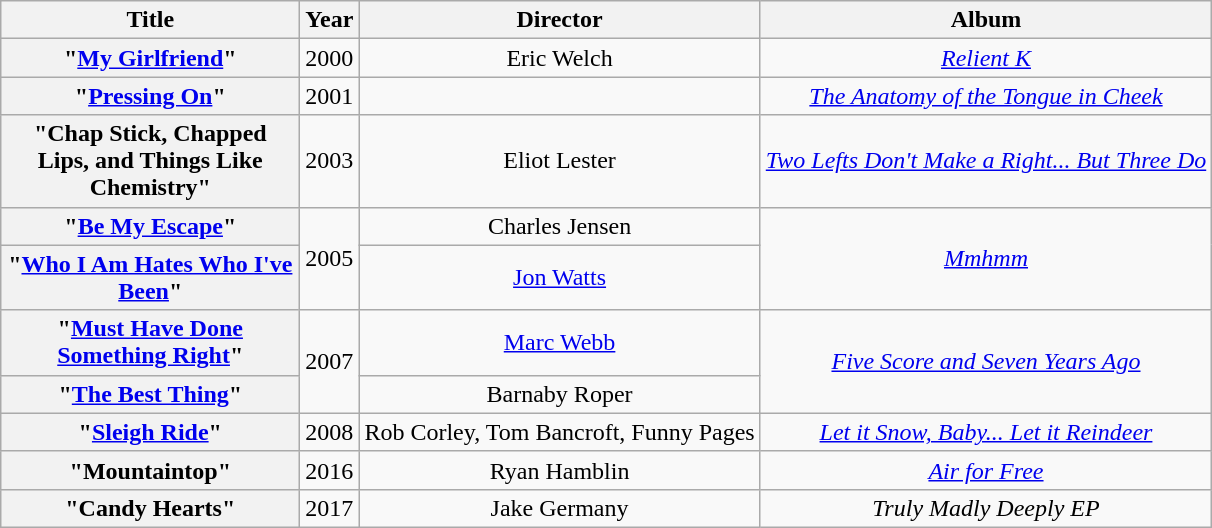<table class="wikitable plainrowheaders" style="text-align:center;">
<tr>
<th scope="col" style="width:12em;">Title</th>
<th>Year</th>
<th>Director</th>
<th>Album</th>
</tr>
<tr>
<th scope="row">"<a href='#'>My Girlfriend</a>"</th>
<td>2000</td>
<td>Eric Welch</td>
<td><em><a href='#'>Relient K</a></em></td>
</tr>
<tr>
<th scope="row">"<a href='#'>Pressing On</a>"</th>
<td>2001</td>
<td></td>
<td><em><a href='#'>The Anatomy of the Tongue in Cheek</a></em></td>
</tr>
<tr>
<th scope="row">"Chap Stick, Chapped Lips, and Things Like Chemistry"</th>
<td>2003</td>
<td>Eliot Lester</td>
<td><em><a href='#'>Two Lefts Don't Make a Right... But Three Do</a></em></td>
</tr>
<tr>
<th scope="row">"<a href='#'>Be My Escape</a>"</th>
<td rowspan="2">2005</td>
<td>Charles Jensen</td>
<td rowspan="2"><em><a href='#'>Mmhmm</a></em></td>
</tr>
<tr>
<th scope="row">"<a href='#'>Who I Am Hates Who I've Been</a>"</th>
<td><a href='#'>Jon Watts</a></td>
</tr>
<tr>
<th scope="row">"<a href='#'>Must Have Done Something Right</a>"</th>
<td rowspan="2">2007</td>
<td><a href='#'>Marc Webb</a></td>
<td rowspan="2"><em><a href='#'>Five Score and Seven Years Ago</a></em></td>
</tr>
<tr>
<th scope="row">"<a href='#'>The Best Thing</a>"</th>
<td>Barnaby Roper</td>
</tr>
<tr>
<th scope="row">"<a href='#'>Sleigh Ride</a>"</th>
<td>2008</td>
<td>Rob Corley, Tom Bancroft, Funny Pages</td>
<td><em><a href='#'>Let it Snow, Baby... Let it Reindeer</a></em></td>
</tr>
<tr>
<th scope="row">"Mountaintop"</th>
<td>2016</td>
<td>Ryan Hamblin</td>
<td><em><a href='#'>Air for Free</a></em></td>
</tr>
<tr>
<th scope="row">"Candy Hearts"</th>
<td>2017</td>
<td>Jake Germany</td>
<td><em>Truly Madly Deeply EP</em></td>
</tr>
</table>
